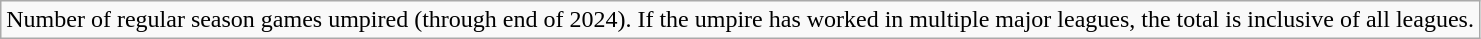<table class="wikitable">
<tr>
<td>Number of regular season games umpired (through end of 2024). If the umpire has worked in multiple major leagues, the total is inclusive of all leagues.</td>
</tr>
</table>
